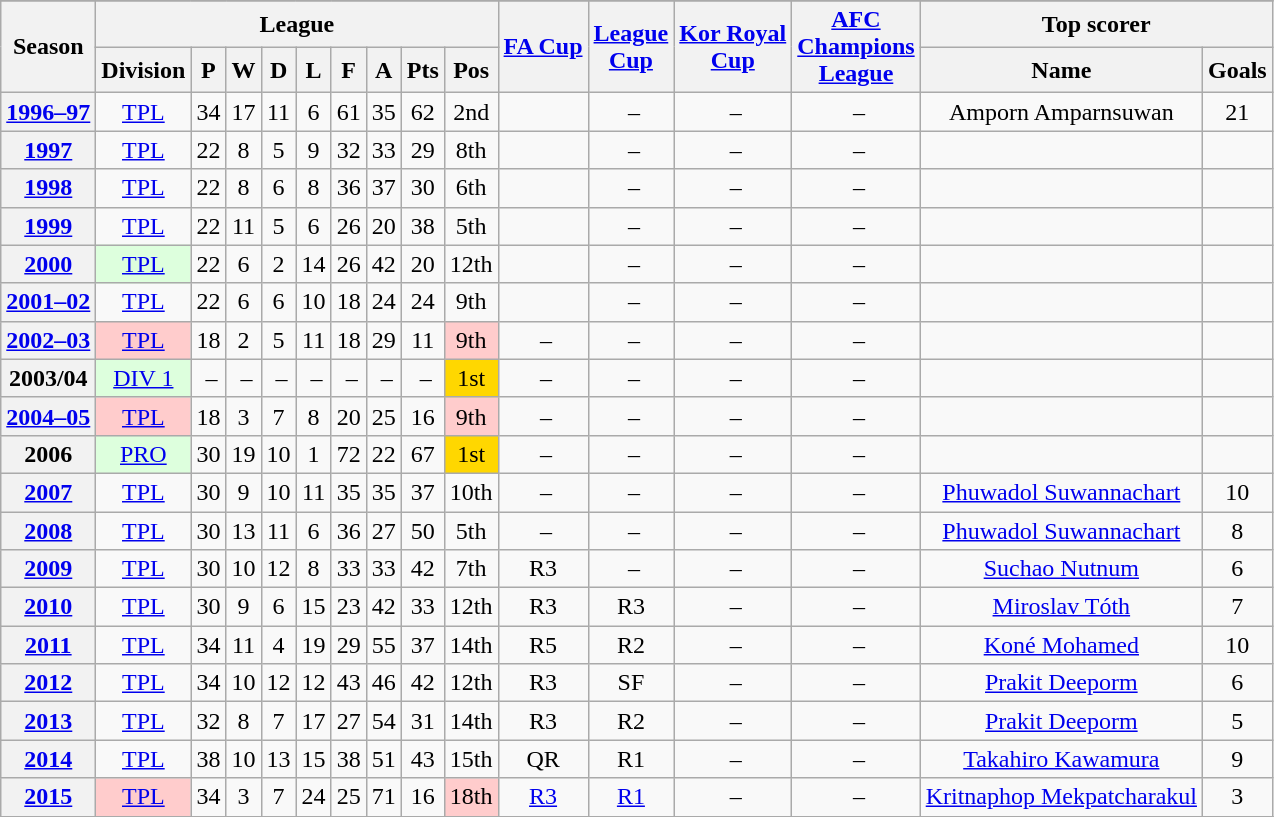<table class="wikitable" style="text-align: center">
<tr>
</tr>
<tr>
<th rowspan=2>Season</th>
<th colspan=9>League</th>
<th rowspan=2><a href='#'>FA Cup</a></th>
<th rowspan=2><a href='#'>League<br>Cup</a></th>
<th rowspan=2><a href='#'>Kor Royal<br>Cup</a></th>
<th rowspan=2><a href='#'>AFC<br> Champions<br> League</a></th>
<th colspan=2>Top scorer</th>
</tr>
<tr>
<th>Division</th>
<th>P</th>
<th>W</th>
<th>D</th>
<th>L</th>
<th>F</th>
<th>A</th>
<th>Pts</th>
<th>Pos</th>
<th>Name</th>
<th>Goals</th>
</tr>
<tr>
<th><a href='#'>1996–97</a></th>
<td><a href='#'>TPL</a></td>
<td>34</td>
<td>17</td>
<td>11</td>
<td>6</td>
<td>61</td>
<td>35</td>
<td>62</td>
<td>2nd</td>
<td></td>
<td> –</td>
<td> –</td>
<td> –</td>
<td>Amporn Amparnsuwan</td>
<td>21</td>
</tr>
<tr>
<th><a href='#'>1997</a></th>
<td><a href='#'>TPL</a></td>
<td>22</td>
<td>8</td>
<td>5</td>
<td>9</td>
<td>32</td>
<td>33</td>
<td>29</td>
<td>8th</td>
<td></td>
<td> –</td>
<td> –</td>
<td> –</td>
<td></td>
<td></td>
</tr>
<tr>
<th><a href='#'>1998</a></th>
<td><a href='#'>TPL</a></td>
<td>22</td>
<td>8</td>
<td>6</td>
<td>8</td>
<td>36</td>
<td>37</td>
<td>30</td>
<td>6th</td>
<td></td>
<td> –</td>
<td> –</td>
<td> –</td>
<td></td>
<td></td>
</tr>
<tr>
<th><a href='#'>1999</a></th>
<td><a href='#'>TPL</a></td>
<td>22</td>
<td>11</td>
<td>5</td>
<td>6</td>
<td>26</td>
<td>20</td>
<td>38</td>
<td>5th</td>
<td></td>
<td> –</td>
<td> –</td>
<td> –</td>
<td></td>
<td></td>
</tr>
<tr>
<th><a href='#'>2000</a></th>
<td bgcolor="#DDFFDD"><a href='#'>TPL</a></td>
<td>22</td>
<td>6</td>
<td>2</td>
<td>14</td>
<td>26</td>
<td>42</td>
<td>20</td>
<td>12th</td>
<td></td>
<td> –</td>
<td> –</td>
<td> –</td>
<td></td>
<td></td>
</tr>
<tr>
<th><a href='#'>2001–02</a></th>
<td><a href='#'>TPL</a></td>
<td>22</td>
<td>6</td>
<td>6</td>
<td>10</td>
<td>18</td>
<td>24</td>
<td>24</td>
<td>9th</td>
<td></td>
<td> –</td>
<td> –</td>
<td> –</td>
<td></td>
<td></td>
</tr>
<tr>
<th><a href='#'>2002–03</a></th>
<td bgcolor="#FFCCCC"><a href='#'>TPL</a></td>
<td>18</td>
<td>2</td>
<td>5</td>
<td>11</td>
<td>18</td>
<td>29</td>
<td>11</td>
<td bgcolor="#FFCCCC">9th</td>
<td> –</td>
<td> –</td>
<td> –</td>
<td> –</td>
<td></td>
<td></td>
</tr>
<tr>
<th>2003/04</th>
<td bgcolor="#DDFFDD"><a href='#'>DIV 1</a></td>
<td> –</td>
<td> –</td>
<td> –</td>
<td> –</td>
<td> –</td>
<td> –</td>
<td> –</td>
<td bgcolor=Gold>1st</td>
<td> –</td>
<td> –</td>
<td> –</td>
<td> –</td>
<td></td>
<td></td>
</tr>
<tr>
<th><a href='#'>2004–05</a></th>
<td bgcolor="#FFCCCC"><a href='#'>TPL</a></td>
<td>18</td>
<td>3</td>
<td>7</td>
<td>8</td>
<td>20</td>
<td>25</td>
<td>16</td>
<td bgcolor="#FFCCCC">9th</td>
<td> –</td>
<td> –</td>
<td> –</td>
<td> –</td>
<td></td>
<td></td>
</tr>
<tr>
<th>2006</th>
<td bgcolor="#DDFFDD"><a href='#'>PRO</a></td>
<td>30</td>
<td>19</td>
<td>10</td>
<td>1</td>
<td>72</td>
<td>22</td>
<td>67</td>
<td bgcolor=Gold>1st</td>
<td> –</td>
<td> –</td>
<td> –</td>
<td> –</td>
<td></td>
<td></td>
</tr>
<tr>
<th><a href='#'>2007</a></th>
<td><a href='#'>TPL</a></td>
<td>30</td>
<td>9</td>
<td>10</td>
<td>11</td>
<td>35</td>
<td>35</td>
<td>37</td>
<td>10th</td>
<td> –</td>
<td> –</td>
<td> –</td>
<td> –</td>
<td><a href='#'>Phuwadol Suwannachart</a></td>
<td>10</td>
</tr>
<tr>
<th><a href='#'>2008</a></th>
<td><a href='#'>TPL</a></td>
<td>30</td>
<td>13</td>
<td>11</td>
<td>6</td>
<td>36</td>
<td>27</td>
<td>50</td>
<td>5th</td>
<td> –</td>
<td> –</td>
<td> –</td>
<td> –</td>
<td><a href='#'>Phuwadol Suwannachart</a></td>
<td>8</td>
</tr>
<tr>
<th><a href='#'>2009</a></th>
<td><a href='#'>TPL</a></td>
<td>30</td>
<td>10</td>
<td>12</td>
<td>8</td>
<td>33</td>
<td>33</td>
<td>42</td>
<td>7th</td>
<td>R3</td>
<td> –</td>
<td> –</td>
<td> –</td>
<td><a href='#'>Suchao Nutnum</a></td>
<td>6</td>
</tr>
<tr>
<th><a href='#'>2010</a></th>
<td><a href='#'>TPL</a></td>
<td>30</td>
<td>9</td>
<td>6</td>
<td>15</td>
<td>23</td>
<td>42</td>
<td>33</td>
<td>12th</td>
<td>R3</td>
<td>R3</td>
<td> –</td>
<td> –</td>
<td><a href='#'>Miroslav Tóth</a></td>
<td>7</td>
</tr>
<tr>
<th><a href='#'>2011</a></th>
<td><a href='#'>TPL</a></td>
<td>34</td>
<td>11</td>
<td>4</td>
<td>19</td>
<td>29</td>
<td>55</td>
<td>37</td>
<td>14th</td>
<td>R5</td>
<td>R2</td>
<td> –</td>
<td> –</td>
<td><a href='#'>Koné Mohamed</a></td>
<td>10</td>
</tr>
<tr>
<th><a href='#'>2012</a></th>
<td><a href='#'>TPL</a></td>
<td>34</td>
<td>10</td>
<td>12</td>
<td>12</td>
<td>43</td>
<td>46</td>
<td>42</td>
<td>12th</td>
<td>R3</td>
<td>SF</td>
<td> –</td>
<td> –</td>
<td><a href='#'>Prakit Deeporm</a></td>
<td>6</td>
</tr>
<tr>
<th><a href='#'>2013</a></th>
<td><a href='#'>TPL</a></td>
<td>32</td>
<td>8</td>
<td>7</td>
<td>17</td>
<td>27</td>
<td>54</td>
<td>31</td>
<td>14th</td>
<td>R3</td>
<td>R2</td>
<td> –</td>
<td> –</td>
<td><a href='#'>Prakit Deeporm</a></td>
<td>5</td>
</tr>
<tr>
<th><a href='#'>2014</a></th>
<td><a href='#'>TPL</a></td>
<td>38</td>
<td>10</td>
<td>13</td>
<td>15</td>
<td>38</td>
<td>51</td>
<td>43</td>
<td>15th</td>
<td>QR</td>
<td>R1</td>
<td> –</td>
<td> –</td>
<td><a href='#'>Takahiro Kawamura</a></td>
<td>9</td>
</tr>
<tr>
<th><a href='#'>2015</a></th>
<td bgcolor="#FFCCCC"><a href='#'>TPL</a></td>
<td>34</td>
<td>3</td>
<td>7</td>
<td>24</td>
<td>25</td>
<td>71</td>
<td>16</td>
<td bgcolor="#FFCCCC">18th</td>
<td><a href='#'>R3</a></td>
<td><a href='#'>R1</a></td>
<td> –</td>
<td> –</td>
<td><a href='#'>Kritnaphop Mekpatcharakul</a></td>
<td>3</td>
</tr>
<tr>
</tr>
</table>
